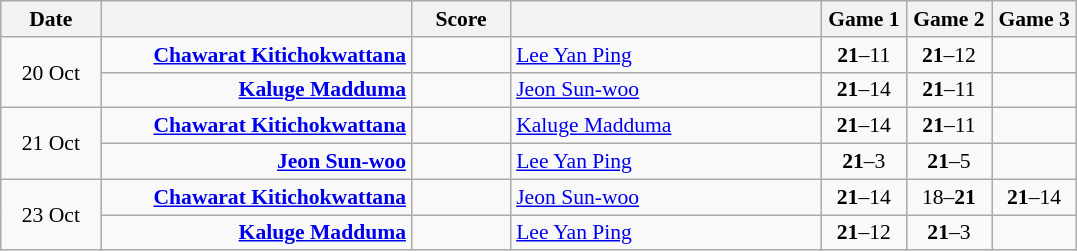<table class="wikitable" style="text-align:center; font-size:90% ">
<tr>
<th width="60">Date</th>
<th align="right" width="200"></th>
<th width="60">Score</th>
<th align="left" width="200"></th>
<th width="50">Game 1</th>
<th width="50">Game 2</th>
<th width="50">Game 3</th>
</tr>
<tr>
<td rowspan="2">20 Oct</td>
<td align="right"><strong><a href='#'>Chawarat Kitichokwattana</a> </strong></td>
<td align="center"></td>
<td align="left"> <a href='#'>Lee Yan Ping</a></td>
<td><strong>21</strong>–11</td>
<td><strong>21</strong>–12</td>
<td></td>
</tr>
<tr>
<td align="right"><strong><a href='#'>Kaluge Madduma</a> </strong></td>
<td align="center"></td>
<td align="left"> <a href='#'>Jeon Sun-woo</a></td>
<td><strong>21</strong>–14</td>
<td><strong>21</strong>–11</td>
<td></td>
</tr>
<tr>
<td rowspan="2">21 Oct</td>
<td align="right"><strong><a href='#'>Chawarat Kitichokwattana</a> </strong></td>
<td align="center"></td>
<td align="left"> <a href='#'>Kaluge Madduma</a></td>
<td><strong>21</strong>–14</td>
<td><strong>21</strong>–11</td>
<td></td>
</tr>
<tr>
<td align="right"><strong><a href='#'>Jeon Sun-woo</a> </strong></td>
<td align="center"></td>
<td align="left"> <a href='#'>Lee Yan Ping</a></td>
<td><strong>21</strong>–3</td>
<td><strong>21</strong>–5</td>
<td></td>
</tr>
<tr>
<td rowspan="2">23 Oct</td>
<td align="right"><strong><a href='#'>Chawarat Kitichokwattana</a> </strong></td>
<td align="center"></td>
<td align="left"> <a href='#'>Jeon Sun-woo</a></td>
<td><strong>21</strong>–14</td>
<td>18–<strong>21</strong></td>
<td><strong>21</strong>–14</td>
</tr>
<tr>
<td align="right"><strong><a href='#'>Kaluge Madduma</a> </strong></td>
<td align="center"></td>
<td align="left"> <a href='#'>Lee Yan Ping</a></td>
<td><strong>21</strong>–12</td>
<td><strong>21</strong>–3</td>
<td></td>
</tr>
</table>
